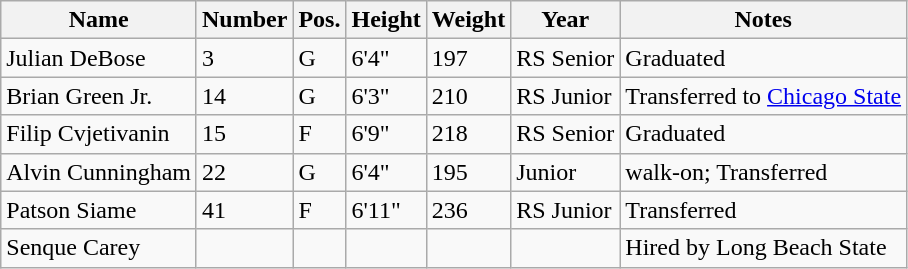<table class="wikitable sortable" border="1">
<tr>
<th>Name</th>
<th>Number</th>
<th>Pos.</th>
<th>Height</th>
<th>Weight</th>
<th>Year</th>
<th class="unsortable">Notes</th>
</tr>
<tr>
<td>Julian DeBose</td>
<td>3</td>
<td>G</td>
<td>6'4"</td>
<td>197</td>
<td>RS Senior</td>
<td>Graduated</td>
</tr>
<tr>
<td>Brian Green Jr.</td>
<td>14</td>
<td>G</td>
<td>6'3"</td>
<td>210</td>
<td>RS Junior</td>
<td>Transferred  to <a href='#'>Chicago State</a></td>
</tr>
<tr>
<td>Filip Cvjetivanin</td>
<td>15</td>
<td>F</td>
<td>6'9"</td>
<td>218</td>
<td>RS Senior</td>
<td>Graduated</td>
</tr>
<tr>
<td>Alvin Cunningham</td>
<td>22</td>
<td>G</td>
<td>6'4"</td>
<td>195</td>
<td>Junior</td>
<td>walk-on; Transferred</td>
</tr>
<tr>
<td>Patson Siame</td>
<td>41</td>
<td>F</td>
<td>6'11"</td>
<td>236</td>
<td>RS Junior</td>
<td>Transferred </td>
</tr>
<tr>
<td>Senque Carey</td>
<td></td>
<td></td>
<td></td>
<td></td>
<td></td>
<td>Hired by Long Beach State</td>
</tr>
</table>
